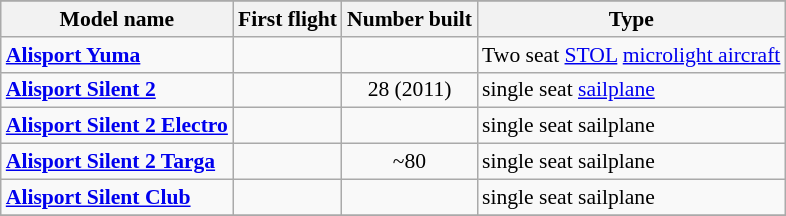<table class="wikitable" align=center style="font-size:90%;">
<tr>
</tr>
<tr style="background:#efefef;">
<th>Model name</th>
<th>First flight</th>
<th>Number built</th>
<th>Type</th>
</tr>
<tr>
<td align=left><strong><a href='#'>Alisport Yuma</a></strong></td>
<td align=center></td>
<td align=center></td>
<td align=left>Two seat <a href='#'>STOL</a> <a href='#'>microlight aircraft</a></td>
</tr>
<tr>
<td align=left><strong><a href='#'>Alisport Silent 2</a></strong></td>
<td align=center></td>
<td align=center>28 (2011)</td>
<td align=left>single seat <a href='#'>sailplane</a></td>
</tr>
<tr>
<td align=left><strong><a href='#'>Alisport Silent 2 Electro</a></strong></td>
<td align=center></td>
<td align=center></td>
<td align=left>single seat sailplane</td>
</tr>
<tr>
<td align=left><strong><a href='#'>Alisport Silent 2 Targa</a></strong></td>
<td align=center></td>
<td align=center>~80</td>
<td align=left>single seat sailplane</td>
</tr>
<tr>
<td align=left><strong><a href='#'>Alisport Silent Club</a></strong></td>
<td align=center></td>
<td align=center></td>
<td align=left>single seat sailplane</td>
</tr>
<tr>
</tr>
</table>
